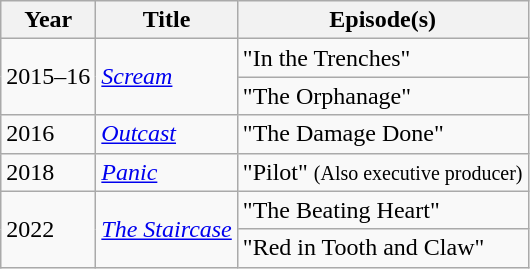<table class="wikitable">
<tr>
<th>Year</th>
<th>Title</th>
<th>Episode(s)</th>
</tr>
<tr>
<td rowspan=2>2015–16</td>
<td rowspan=2><em><a href='#'>Scream</a></em></td>
<td>"In the Trenches"</td>
</tr>
<tr>
<td>"The Orphanage"</td>
</tr>
<tr>
<td>2016</td>
<td><em><a href='#'>Outcast</a></em></td>
<td>"The Damage Done"</td>
</tr>
<tr>
<td>2018</td>
<td><em><a href='#'>Panic</a></em></td>
<td>"Pilot" <small>(Also executive producer)</small></td>
</tr>
<tr>
<td rowspan=2>2022</td>
<td rowspan=2><em><a href='#'>The Staircase</a></em></td>
<td>"The Beating Heart"</td>
</tr>
<tr>
<td>"Red in Tooth and Claw"</td>
</tr>
</table>
